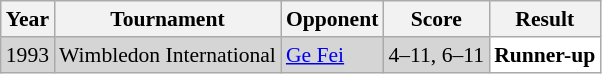<table class="sortable wikitable" style="font-size: 90%;">
<tr>
<th>Year</th>
<th>Tournament</th>
<th>Opponent</th>
<th>Score</th>
<th>Result</th>
</tr>
<tr style="background:#D5D5D5">
<td align="center">1993</td>
<td align="left">Wimbledon International</td>
<td align="left"> <a href='#'>Ge Fei</a></td>
<td align="left">4–11, 6–11</td>
<td style="text-align:left; background:white"> <strong>Runner-up</strong></td>
</tr>
</table>
